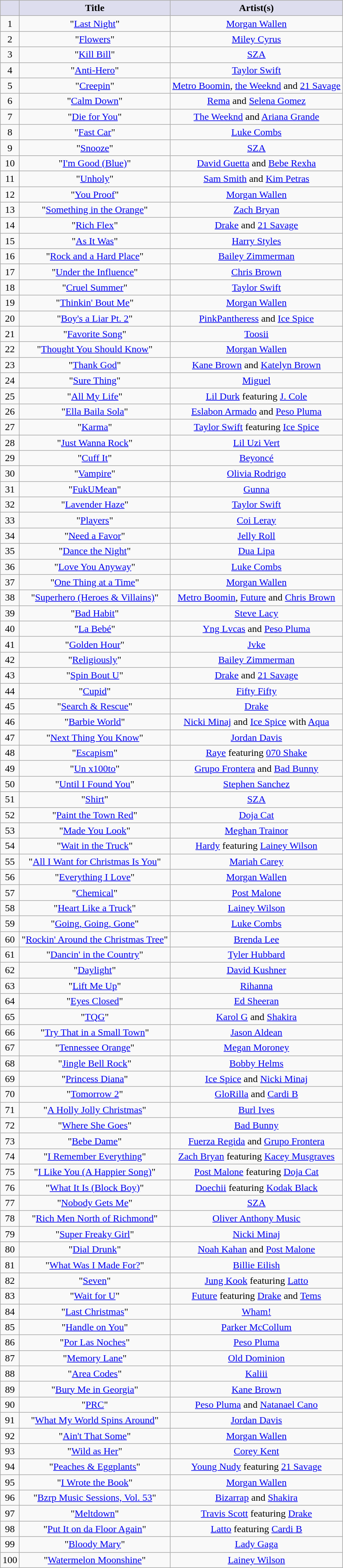<table class="wikitable sortable" style="text-align: center">
<tr>
<th scope="col" style="background:#dde;"></th>
<th scope="col" style="background:#dde;">Title</th>
<th scope="col" style="background:#dde;">Artist(s)</th>
</tr>
<tr>
<td scope="row">1</td>
<td>"<a href='#'>Last Night</a>"</td>
<td><a href='#'>Morgan Wallen</a></td>
</tr>
<tr>
<td scope="row">2</td>
<td>"<a href='#'>Flowers</a>"</td>
<td><a href='#'>Miley Cyrus</a></td>
</tr>
<tr>
<td scope="row">3</td>
<td>"<a href='#'>Kill Bill</a>"</td>
<td><a href='#'>SZA</a></td>
</tr>
<tr>
<td scope="row">4</td>
<td>"<a href='#'>Anti-Hero</a>"</td>
<td><a href='#'>Taylor Swift</a></td>
</tr>
<tr>
<td scope="row">5</td>
<td>"<a href='#'>Creepin</a>"</td>
<td><a href='#'>Metro Boomin</a>, <a href='#'>the Weeknd</a> and <a href='#'>21 Savage</a></td>
</tr>
<tr>
<td scope="row">6</td>
<td>"<a href='#'>Calm Down</a>"</td>
<td><a href='#'>Rema</a> and <a href='#'>Selena Gomez</a></td>
</tr>
<tr>
<td scope="row">7</td>
<td>"<a href='#'>Die for You</a>"</td>
<td><a href='#'>The Weeknd</a> and <a href='#'>Ariana Grande</a></td>
</tr>
<tr>
<td scope="row">8</td>
<td>"<a href='#'>Fast Car</a>"</td>
<td><a href='#'>Luke Combs</a></td>
</tr>
<tr>
<td scope="row">9</td>
<td>"<a href='#'>Snooze</a>"</td>
<td><a href='#'>SZA</a></td>
</tr>
<tr>
<td scope="row">10</td>
<td>"<a href='#'>I'm Good (Blue)</a>"</td>
<td><a href='#'>David Guetta</a> and <a href='#'>Bebe Rexha</a></td>
</tr>
<tr>
<td scope="row">11</td>
<td>"<a href='#'>Unholy</a>"</td>
<td><a href='#'>Sam Smith</a> and <a href='#'>Kim Petras</a></td>
</tr>
<tr>
<td scope="row">12</td>
<td>"<a href='#'>You Proof</a>"</td>
<td><a href='#'>Morgan Wallen</a></td>
</tr>
<tr>
<td scope="row">13</td>
<td>"<a href='#'>Something in the Orange</a>"</td>
<td><a href='#'>Zach Bryan</a></td>
</tr>
<tr>
<td scope="row">14</td>
<td>"<a href='#'>Rich Flex</a>"</td>
<td><a href='#'>Drake</a> and <a href='#'>21 Savage</a></td>
</tr>
<tr>
<td scope="row">15</td>
<td>"<a href='#'>As It Was</a>"</td>
<td><a href='#'>Harry Styles</a></td>
</tr>
<tr>
<td scope="row">16</td>
<td>"<a href='#'>Rock and a Hard Place</a>"</td>
<td><a href='#'>Bailey Zimmerman</a></td>
</tr>
<tr>
<td scope="row">17</td>
<td>"<a href='#'>Under the Influence</a>"</td>
<td><a href='#'>Chris Brown</a></td>
</tr>
<tr>
<td scope="row">18</td>
<td>"<a href='#'>Cruel Summer</a>"</td>
<td><a href='#'>Taylor Swift</a></td>
</tr>
<tr>
<td scope="row">19</td>
<td>"<a href='#'>Thinkin' Bout Me</a>"</td>
<td><a href='#'>Morgan Wallen</a></td>
</tr>
<tr>
<td scope="row">20</td>
<td>"<a href='#'>Boy's a Liar Pt. 2</a>"</td>
<td><a href='#'>PinkPantheress</a> and <a href='#'>Ice Spice</a></td>
</tr>
<tr>
<td scope="row">21</td>
<td>"<a href='#'>Favorite Song</a>"</td>
<td><a href='#'>Toosii</a></td>
</tr>
<tr>
<td scope="row">22</td>
<td>"<a href='#'>Thought You Should Know</a>"</td>
<td><a href='#'>Morgan Wallen</a></td>
</tr>
<tr>
<td scope="row">23</td>
<td>"<a href='#'>Thank God</a>"</td>
<td><a href='#'>Kane Brown</a> and <a href='#'>Katelyn Brown</a></td>
</tr>
<tr>
<td scope="row">24</td>
<td>"<a href='#'>Sure Thing</a>"</td>
<td><a href='#'>Miguel</a></td>
</tr>
<tr>
<td scope="row">25</td>
<td>"<a href='#'>All My Life</a>"</td>
<td><a href='#'>Lil Durk</a> featuring <a href='#'>J. Cole</a></td>
</tr>
<tr>
<td scope="row">26</td>
<td>"<a href='#'>Ella Baila Sola</a>"</td>
<td><a href='#'>Eslabon Armado</a> and <a href='#'>Peso Pluma</a></td>
</tr>
<tr>
<td scope="row">27</td>
<td>"<a href='#'>Karma</a>"</td>
<td><a href='#'>Taylor Swift</a> featuring <a href='#'>Ice Spice</a></td>
</tr>
<tr>
<td scope="row">28</td>
<td>"<a href='#'>Just Wanna Rock</a>"</td>
<td><a href='#'>Lil Uzi Vert</a></td>
</tr>
<tr>
<td scope="row">29</td>
<td>"<a href='#'>Cuff It</a>"</td>
<td><a href='#'>Beyoncé</a></td>
</tr>
<tr>
<td scope="row">30</td>
<td>"<a href='#'>Vampire</a>"</td>
<td><a href='#'>Olivia Rodrigo</a></td>
</tr>
<tr>
<td scope="row">31</td>
<td>"<a href='#'>FukUMean</a>"</td>
<td><a href='#'>Gunna</a></td>
</tr>
<tr>
<td scope="row">32</td>
<td>"<a href='#'>Lavender Haze</a>"</td>
<td><a href='#'>Taylor Swift</a></td>
</tr>
<tr>
<td scope="row">33</td>
<td>"<a href='#'>Players</a>"</td>
<td><a href='#'>Coi Leray</a></td>
</tr>
<tr>
<td scope="row">34</td>
<td>"<a href='#'>Need a Favor</a>"</td>
<td><a href='#'>Jelly Roll</a></td>
</tr>
<tr>
<td scope="row">35</td>
<td>"<a href='#'>Dance the Night</a>"</td>
<td><a href='#'>Dua Lipa</a></td>
</tr>
<tr>
<td scope="row">36</td>
<td>"<a href='#'>Love You Anyway</a>"</td>
<td><a href='#'>Luke Combs</a></td>
</tr>
<tr>
<td scope="row">37</td>
<td>"<a href='#'>One Thing at a Time</a>"</td>
<td><a href='#'>Morgan Wallen</a></td>
</tr>
<tr>
<td scope="row">38</td>
<td>"<a href='#'>Superhero (Heroes & Villains)</a>"</td>
<td><a href='#'>Metro Boomin</a>, <a href='#'>Future</a> and <a href='#'>Chris Brown</a></td>
</tr>
<tr>
<td scope="row">39</td>
<td>"<a href='#'>Bad Habit</a>"</td>
<td><a href='#'>Steve Lacy</a></td>
</tr>
<tr>
<td scope="row">40</td>
<td>"<a href='#'>La Bebé</a>"</td>
<td><a href='#'>Yng Lvcas</a> and <a href='#'>Peso Pluma</a></td>
</tr>
<tr>
<td scope="row">41</td>
<td>"<a href='#'>Golden Hour</a>"</td>
<td><a href='#'>Jvke</a></td>
</tr>
<tr>
<td scope="row">42</td>
<td>"<a href='#'>Religiously</a>"</td>
<td><a href='#'>Bailey Zimmerman</a></td>
</tr>
<tr>
<td scope="row">43</td>
<td>"<a href='#'>Spin Bout U</a>"</td>
<td><a href='#'>Drake</a> and <a href='#'>21 Savage</a></td>
</tr>
<tr>
<td scope="row">44</td>
<td>"<a href='#'>Cupid</a>"</td>
<td><a href='#'>Fifty Fifty</a></td>
</tr>
<tr>
<td scope="row">45</td>
<td>"<a href='#'>Search & Rescue</a>"</td>
<td><a href='#'>Drake</a></td>
</tr>
<tr>
<td scope="row">46</td>
<td>"<a href='#'>Barbie World</a>"</td>
<td><a href='#'>Nicki Minaj</a> and <a href='#'>Ice Spice</a> with <a href='#'>Aqua</a></td>
</tr>
<tr>
<td scope="row">47</td>
<td>"<a href='#'>Next Thing You Know</a>"</td>
<td><a href='#'>Jordan Davis</a></td>
</tr>
<tr>
<td scope="row">48</td>
<td>"<a href='#'>Escapism</a>"</td>
<td><a href='#'>Raye</a> featuring <a href='#'>070 Shake</a></td>
</tr>
<tr>
<td scope="row">49</td>
<td>"<a href='#'>Un x100to</a>"</td>
<td><a href='#'>Grupo Frontera</a> and <a href='#'>Bad Bunny</a></td>
</tr>
<tr>
<td scope="row">50</td>
<td>"<a href='#'>Until I Found You</a>"</td>
<td><a href='#'>Stephen Sanchez</a></td>
</tr>
<tr>
<td scope="row">51</td>
<td>"<a href='#'>Shirt</a>"</td>
<td><a href='#'>SZA</a></td>
</tr>
<tr>
<td scope="row">52</td>
<td>"<a href='#'>Paint the Town Red</a>"</td>
<td><a href='#'>Doja Cat</a></td>
</tr>
<tr>
<td scope="row">53</td>
<td>"<a href='#'>Made You Look</a>"</td>
<td><a href='#'>Meghan Trainor</a></td>
</tr>
<tr>
<td scope="row">54</td>
<td>"<a href='#'>Wait in the Truck</a>"</td>
<td><a href='#'>Hardy</a> featuring <a href='#'>Lainey Wilson</a></td>
</tr>
<tr>
<td scope="row">55</td>
<td>"<a href='#'>All I Want for Christmas Is You</a>"</td>
<td><a href='#'>Mariah Carey</a></td>
</tr>
<tr>
<td scope="row">56</td>
<td>"<a href='#'>Everything I Love</a>"</td>
<td><a href='#'>Morgan Wallen</a></td>
</tr>
<tr>
<td scope="row">57</td>
<td>"<a href='#'>Chemical</a>"</td>
<td><a href='#'>Post Malone</a></td>
</tr>
<tr>
<td scope="row">58</td>
<td>"<a href='#'>Heart Like a Truck</a>"</td>
<td><a href='#'>Lainey Wilson</a></td>
</tr>
<tr>
<td scope="row">59</td>
<td>"<a href='#'>Going, Going, Gone</a>"</td>
<td><a href='#'>Luke Combs</a></td>
</tr>
<tr>
<td scope="row">60</td>
<td>"<a href='#'>Rockin' Around the Christmas Tree</a>"</td>
<td><a href='#'>Brenda Lee</a></td>
</tr>
<tr>
<td scope="row">61</td>
<td>"<a href='#'>Dancin' in the Country</a>"</td>
<td><a href='#'>Tyler Hubbard</a></td>
</tr>
<tr>
<td scope="row">62</td>
<td>"<a href='#'>Daylight</a>"</td>
<td><a href='#'>David Kushner</a></td>
</tr>
<tr>
<td scope="row">63</td>
<td>"<a href='#'>Lift Me Up</a>"</td>
<td><a href='#'>Rihanna</a></td>
</tr>
<tr>
<td scope="row">64</td>
<td>"<a href='#'>Eyes Closed</a>"</td>
<td><a href='#'>Ed Sheeran</a></td>
</tr>
<tr>
<td scope="row">65</td>
<td>"<a href='#'>TQG</a>"</td>
<td><a href='#'>Karol G</a> and <a href='#'>Shakira</a></td>
</tr>
<tr>
<td scope="row">66</td>
<td>"<a href='#'>Try That in a Small Town</a>"</td>
<td><a href='#'>Jason Aldean</a></td>
</tr>
<tr>
<td scope="row">67</td>
<td>"<a href='#'>Tennessee Orange</a>"</td>
<td><a href='#'>Megan Moroney</a></td>
</tr>
<tr>
<td scope="row">68</td>
<td>"<a href='#'>Jingle Bell Rock</a>"</td>
<td><a href='#'>Bobby Helms</a></td>
</tr>
<tr>
<td scope="row">69</td>
<td>"<a href='#'>Princess Diana</a>"</td>
<td><a href='#'>Ice Spice</a> and <a href='#'>Nicki Minaj</a></td>
</tr>
<tr>
<td scope="row">70</td>
<td>"<a href='#'>Tomorrow 2</a>"</td>
<td><a href='#'>GloRilla</a> and <a href='#'>Cardi B</a></td>
</tr>
<tr>
<td scope="row">71</td>
<td>"<a href='#'>A Holly Jolly Christmas</a>"</td>
<td><a href='#'>Burl Ives</a></td>
</tr>
<tr>
<td scope="row">72</td>
<td>"<a href='#'>Where She Goes</a>"</td>
<td><a href='#'>Bad Bunny</a></td>
</tr>
<tr>
<td scope="row">73</td>
<td>"<a href='#'>Bebe Dame</a>"</td>
<td><a href='#'>Fuerza Regida</a> and <a href='#'>Grupo Frontera</a></td>
</tr>
<tr>
<td scope="row">74</td>
<td>"<a href='#'>I Remember Everything</a>"</td>
<td><a href='#'>Zach Bryan</a> featuring <a href='#'>Kacey Musgraves</a></td>
</tr>
<tr>
<td scope="row">75</td>
<td>"<a href='#'>I Like You (A Happier Song)</a>"</td>
<td><a href='#'>Post Malone</a> featuring <a href='#'>Doja Cat</a></td>
</tr>
<tr>
<td scope="row">76</td>
<td>"<a href='#'>What It Is (Block Boy)</a>"</td>
<td><a href='#'>Doechii</a> featuring <a href='#'>Kodak Black</a></td>
</tr>
<tr>
<td scope="row">77</td>
<td>"<a href='#'>Nobody Gets Me</a>"</td>
<td><a href='#'>SZA</a></td>
</tr>
<tr>
<td scope="row">78</td>
<td>"<a href='#'>Rich Men North of Richmond</a>"</td>
<td><a href='#'>Oliver Anthony Music</a></td>
</tr>
<tr>
<td scope="row">79</td>
<td>"<a href='#'>Super Freaky Girl</a>"</td>
<td><a href='#'>Nicki Minaj</a></td>
</tr>
<tr>
<td scope="row">80</td>
<td>"<a href='#'>Dial Drunk</a>"</td>
<td><a href='#'>Noah Kahan</a> and <a href='#'>Post Malone</a></td>
</tr>
<tr>
<td scope="row">81</td>
<td>"<a href='#'>What Was I Made For?</a>"</td>
<td><a href='#'>Billie Eilish</a></td>
</tr>
<tr>
<td scope="row">82</td>
<td>"<a href='#'>Seven</a>"</td>
<td><a href='#'>Jung Kook</a> featuring <a href='#'>Latto</a></td>
</tr>
<tr>
<td scope="row">83</td>
<td>"<a href='#'>Wait for U</a>"</td>
<td><a href='#'>Future</a> featuring <a href='#'>Drake</a> and <a href='#'>Tems</a></td>
</tr>
<tr>
<td scope="row">84</td>
<td>"<a href='#'>Last Christmas</a>"</td>
<td><a href='#'>Wham!</a></td>
</tr>
<tr>
<td scope="row">85</td>
<td>"<a href='#'>Handle on You</a>"</td>
<td><a href='#'>Parker McCollum</a></td>
</tr>
<tr>
<td scope="row">86</td>
<td>"<a href='#'>Por Las Noches</a>"</td>
<td><a href='#'>Peso Pluma</a></td>
</tr>
<tr>
<td scope="row">87</td>
<td>"<a href='#'>Memory Lane</a>"</td>
<td><a href='#'>Old Dominion</a></td>
</tr>
<tr>
<td scope="row">88</td>
<td>"<a href='#'>Area Codes</a>"</td>
<td><a href='#'>Kaliii</a></td>
</tr>
<tr>
<td scope="row">89</td>
<td>"<a href='#'>Bury Me in Georgia</a>"</td>
<td><a href='#'>Kane Brown</a></td>
</tr>
<tr>
<td scope="row">90</td>
<td>"<a href='#'>PRC</a>"</td>
<td><a href='#'>Peso Pluma</a> and <a href='#'>Natanael Cano</a></td>
</tr>
<tr>
<td scope="row">91</td>
<td>"<a href='#'>What My World Spins Around</a>"</td>
<td><a href='#'>Jordan Davis</a></td>
</tr>
<tr>
<td scope="row">92</td>
<td>"<a href='#'>Ain't That Some</a>"</td>
<td><a href='#'>Morgan Wallen</a></td>
</tr>
<tr>
<td scope="row">93</td>
<td>"<a href='#'>Wild as Her</a>"</td>
<td><a href='#'>Corey Kent</a></td>
</tr>
<tr>
<td scope="row">94</td>
<td>"<a href='#'>Peaches & Eggplants</a>"</td>
<td><a href='#'>Young Nudy</a> featuring <a href='#'>21 Savage</a></td>
</tr>
<tr>
<td scope="row">95</td>
<td>"<a href='#'>I Wrote the Book</a>"</td>
<td><a href='#'>Morgan Wallen</a></td>
</tr>
<tr>
<td scope="row">96</td>
<td>"<a href='#'>Bzrp Music Sessions, Vol. 53</a>"</td>
<td><a href='#'>Bizarrap</a> and <a href='#'>Shakira</a></td>
</tr>
<tr>
<td scope="row">97</td>
<td>"<a href='#'>Meltdown</a>"</td>
<td><a href='#'>Travis Scott</a> featuring <a href='#'>Drake</a></td>
</tr>
<tr>
<td scope="row">98</td>
<td>"<a href='#'>Put It on da Floor Again</a>"</td>
<td><a href='#'>Latto</a> featuring <a href='#'>Cardi B</a></td>
</tr>
<tr>
<td scope="row">99</td>
<td>"<a href='#'>Bloody Mary</a>"</td>
<td><a href='#'>Lady Gaga</a></td>
</tr>
<tr>
<td scope="row">100</td>
<td>"<a href='#'>Watermelon Moonshine</a>"</td>
<td><a href='#'>Lainey Wilson</a></td>
</tr>
</table>
